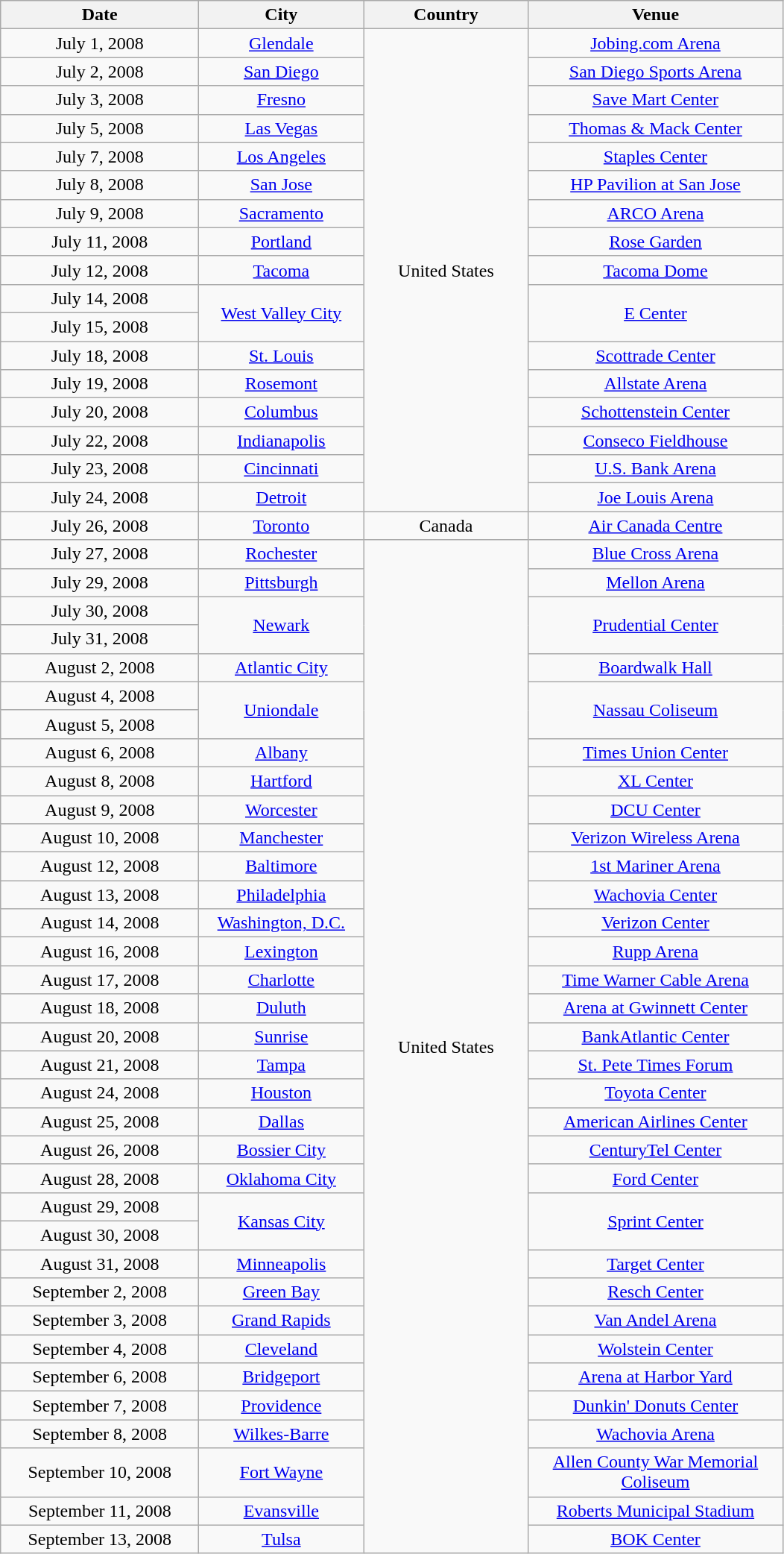<table class="wikitable" style="text-align:center;">
<tr>
<th width="170">Date</th>
<th width="140">City</th>
<th width="140">Country</th>
<th width="220">Venue</th>
</tr>
<tr>
<td>July 1, 2008</td>
<td><a href='#'>Glendale</a></td>
<td rowspan="17">United States</td>
<td><a href='#'>Jobing.com Arena</a></td>
</tr>
<tr>
<td>July 2, 2008</td>
<td><a href='#'>San Diego</a></td>
<td><a href='#'>San Diego Sports Arena</a></td>
</tr>
<tr>
<td>July 3, 2008</td>
<td><a href='#'>Fresno</a></td>
<td><a href='#'>Save Mart Center</a></td>
</tr>
<tr>
<td>July 5, 2008</td>
<td><a href='#'>Las Vegas</a></td>
<td><a href='#'>Thomas & Mack Center</a></td>
</tr>
<tr>
<td>July 7, 2008</td>
<td><a href='#'>Los Angeles</a></td>
<td><a href='#'>Staples Center</a></td>
</tr>
<tr>
<td>July 8, 2008</td>
<td><a href='#'>San Jose</a></td>
<td><a href='#'>HP Pavilion at San Jose</a></td>
</tr>
<tr>
<td>July 9, 2008</td>
<td><a href='#'>Sacramento</a></td>
<td><a href='#'>ARCO Arena</a></td>
</tr>
<tr>
<td>July 11, 2008</td>
<td><a href='#'>Portland</a></td>
<td><a href='#'>Rose Garden</a></td>
</tr>
<tr>
<td>July 12, 2008</td>
<td><a href='#'>Tacoma</a></td>
<td><a href='#'>Tacoma Dome</a></td>
</tr>
<tr>
<td>July 14, 2008</td>
<td rowspan="2"><a href='#'>West Valley City</a></td>
<td rowspan="2"><a href='#'>E Center</a></td>
</tr>
<tr>
<td>July 15, 2008</td>
</tr>
<tr>
<td>July 18, 2008</td>
<td><a href='#'>St. Louis</a></td>
<td><a href='#'>Scottrade Center</a></td>
</tr>
<tr>
<td>July 19, 2008</td>
<td><a href='#'>Rosemont</a></td>
<td><a href='#'>Allstate Arena</a></td>
</tr>
<tr>
<td>July 20, 2008</td>
<td><a href='#'>Columbus</a></td>
<td><a href='#'>Schottenstein Center</a></td>
</tr>
<tr>
<td>July 22, 2008</td>
<td><a href='#'>Indianapolis</a></td>
<td><a href='#'>Conseco Fieldhouse</a></td>
</tr>
<tr>
<td>July 23, 2008</td>
<td><a href='#'>Cincinnati</a></td>
<td><a href='#'>U.S. Bank Arena</a></td>
</tr>
<tr>
<td>July 24, 2008</td>
<td><a href='#'>Detroit</a></td>
<td><a href='#'>Joe Louis Arena</a></td>
</tr>
<tr>
<td>July 26, 2008</td>
<td><a href='#'>Toronto</a></td>
<td>Canada</td>
<td><a href='#'>Air Canada Centre</a></td>
</tr>
<tr>
<td>July 27, 2008</td>
<td><a href='#'>Rochester</a></td>
<td rowspan="35">United States</td>
<td><a href='#'>Blue Cross Arena</a></td>
</tr>
<tr>
<td>July 29, 2008</td>
<td><a href='#'>Pittsburgh</a></td>
<td><a href='#'>Mellon Arena</a></td>
</tr>
<tr>
<td>July 30, 2008</td>
<td rowspan="2"><a href='#'>Newark</a></td>
<td rowspan="2"><a href='#'>Prudential Center</a></td>
</tr>
<tr>
<td>July 31, 2008</td>
</tr>
<tr>
<td>August 2, 2008</td>
<td><a href='#'>Atlantic City</a></td>
<td><a href='#'>Boardwalk Hall</a></td>
</tr>
<tr>
<td>August 4, 2008</td>
<td rowspan="2"><a href='#'>Uniondale</a></td>
<td rowspan="2"><a href='#'>Nassau Coliseum</a></td>
</tr>
<tr>
<td>August 5, 2008</td>
</tr>
<tr>
<td>August 6, 2008</td>
<td><a href='#'>Albany</a></td>
<td><a href='#'>Times Union Center</a></td>
</tr>
<tr>
<td>August 8, 2008</td>
<td><a href='#'>Hartford</a></td>
<td><a href='#'>XL Center</a></td>
</tr>
<tr>
<td>August 9, 2008</td>
<td><a href='#'>Worcester</a></td>
<td><a href='#'>DCU Center</a></td>
</tr>
<tr>
<td>August 10, 2008</td>
<td><a href='#'>Manchester</a></td>
<td><a href='#'>Verizon Wireless Arena</a></td>
</tr>
<tr>
<td>August 12, 2008</td>
<td><a href='#'>Baltimore</a></td>
<td><a href='#'>1st Mariner Arena</a></td>
</tr>
<tr>
<td>August 13, 2008</td>
<td><a href='#'>Philadelphia</a></td>
<td><a href='#'>Wachovia Center</a></td>
</tr>
<tr>
<td>August 14, 2008</td>
<td><a href='#'>Washington, D.C.</a></td>
<td><a href='#'>Verizon Center</a></td>
</tr>
<tr>
<td>August 16, 2008</td>
<td><a href='#'>Lexington</a></td>
<td><a href='#'>Rupp Arena</a></td>
</tr>
<tr>
<td>August 17, 2008</td>
<td><a href='#'>Charlotte</a></td>
<td><a href='#'>Time Warner Cable Arena</a></td>
</tr>
<tr>
<td>August 18, 2008</td>
<td><a href='#'>Duluth</a></td>
<td><a href='#'>Arena at Gwinnett Center</a></td>
</tr>
<tr>
<td>August 20, 2008</td>
<td><a href='#'>Sunrise</a></td>
<td><a href='#'>BankAtlantic Center</a></td>
</tr>
<tr>
<td>August 21, 2008</td>
<td><a href='#'>Tampa</a></td>
<td><a href='#'>St. Pete Times Forum</a></td>
</tr>
<tr>
<td>August 24, 2008</td>
<td><a href='#'>Houston</a></td>
<td><a href='#'>Toyota Center</a></td>
</tr>
<tr>
<td>August 25, 2008</td>
<td><a href='#'>Dallas</a></td>
<td><a href='#'>American Airlines Center</a></td>
</tr>
<tr>
<td>August 26, 2008</td>
<td><a href='#'>Bossier City</a></td>
<td><a href='#'>CenturyTel Center</a></td>
</tr>
<tr>
<td>August 28, 2008</td>
<td><a href='#'>Oklahoma City</a></td>
<td><a href='#'>Ford Center</a></td>
</tr>
<tr>
<td>August 29, 2008</td>
<td rowspan="2"><a href='#'>Kansas City</a></td>
<td rowspan="2"><a href='#'>Sprint Center</a></td>
</tr>
<tr>
<td>August 30, 2008</td>
</tr>
<tr>
<td>August 31, 2008</td>
<td><a href='#'>Minneapolis</a></td>
<td><a href='#'>Target Center</a></td>
</tr>
<tr>
<td>September 2, 2008</td>
<td><a href='#'>Green Bay</a></td>
<td><a href='#'>Resch Center</a></td>
</tr>
<tr>
<td>September 3, 2008</td>
<td><a href='#'>Grand Rapids</a></td>
<td><a href='#'>Van Andel Arena</a></td>
</tr>
<tr>
<td>September 4, 2008</td>
<td><a href='#'>Cleveland</a></td>
<td><a href='#'>Wolstein Center</a></td>
</tr>
<tr>
<td>September 6, 2008</td>
<td><a href='#'>Bridgeport</a></td>
<td><a href='#'>Arena at Harbor Yard</a></td>
</tr>
<tr>
<td>September 7, 2008</td>
<td><a href='#'>Providence</a></td>
<td><a href='#'>Dunkin' Donuts Center</a></td>
</tr>
<tr>
<td>September 8, 2008</td>
<td><a href='#'>Wilkes-Barre</a></td>
<td><a href='#'>Wachovia Arena</a></td>
</tr>
<tr>
<td>September 10, 2008</td>
<td><a href='#'>Fort Wayne</a></td>
<td><a href='#'>Allen County War Memorial Coliseum</a></td>
</tr>
<tr>
<td>September 11, 2008</td>
<td><a href='#'>Evansville</a></td>
<td><a href='#'>Roberts Municipal Stadium</a></td>
</tr>
<tr>
<td>September 13, 2008</td>
<td><a href='#'>Tulsa</a></td>
<td><a href='#'>BOK Center</a></td>
</tr>
</table>
